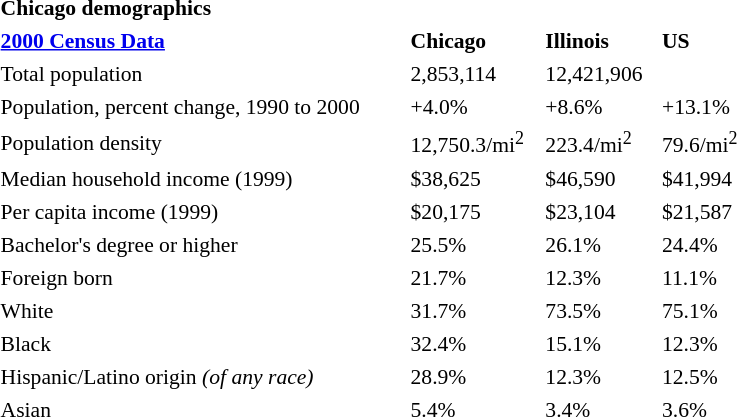<table id="toc" style="float: right; margin-left: 5em; width: 40%; font-size: 90%;" cellspacing="3">
<tr>
<td colspan="3"><strong>Chicago demographics</strong></td>
</tr>
<tr>
<td><strong><a href='#'>2000 Census Data</a></strong></td>
<td><strong>Chicago</strong></td>
<td><strong>Illinois</strong></td>
<td><strong>US</strong></td>
</tr>
<tr>
<td>Total population</td>
<td>2,853,114</td>
<td>12,421,906</td>
</tr>
<tr>
<td>Population, percent change, 1990 to 2000</td>
<td>+4.0%</td>
<td>+8.6%</td>
<td>+13.1%</td>
</tr>
<tr>
<td>Population density</td>
<td>12,750.3/mi<sup>2</sup></td>
<td>223.4/mi<sup>2</sup></td>
<td>79.6/mi<sup>2</sup></td>
</tr>
<tr>
<td>Median household income (1999)</td>
<td>$38,625</td>
<td>$46,590</td>
<td>$41,994</td>
</tr>
<tr>
<td>Per capita income (1999)</td>
<td>$20,175</td>
<td>$23,104</td>
<td>$21,587</td>
</tr>
<tr>
<td>Bachelor's degree or higher</td>
<td>25.5%</td>
<td>26.1%</td>
<td>24.4%</td>
</tr>
<tr>
<td>Foreign born</td>
<td>21.7%</td>
<td>12.3%</td>
<td>11.1%</td>
</tr>
<tr>
<td>White</td>
<td>31.7%</td>
<td>73.5%</td>
<td>75.1%</td>
</tr>
<tr>
<td>Black</td>
<td>32.4%</td>
<td>15.1%</td>
<td>12.3%</td>
</tr>
<tr>
<td>Hispanic/Latino origin <em>(of any race)</em></td>
<td>28.9%</td>
<td>12.3%</td>
<td>12.5%</td>
</tr>
<tr>
<td>Asian</td>
<td>5.4%</td>
<td>3.4%</td>
<td>3.6%</td>
</tr>
</table>
